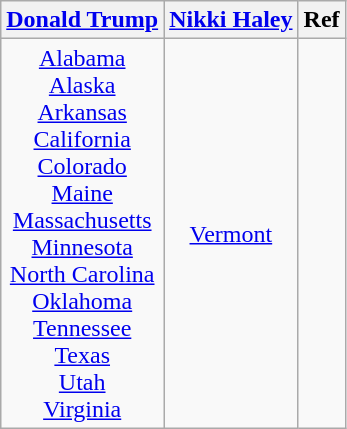<table class="wikitable sortable" style="text-align:center;">
<tr>
<th><a href='#'>Donald Trump</a></th>
<th><a href='#'>Nikki Haley</a></th>
<th>Ref</th>
</tr>
<tr>
<td><a href='#'>Alabama</a><br><a href='#'>Alaska</a><br><a href='#'>Arkansas</a><br><a href='#'>California</a><br><a href='#'>Colorado</a><br><a href='#'>Maine</a><br><a href='#'>Massachusetts</a><br><a href='#'>Minnesota</a><br><a href='#'>North Carolina</a><br><a href='#'>Oklahoma</a><br><a href='#'>Tennessee</a><br><a href='#'>Texas</a><br><a href='#'>Utah</a><br><a href='#'>Virginia</a></td>
<td><a href='#'>Vermont</a></td>
<td></td>
</tr>
</table>
